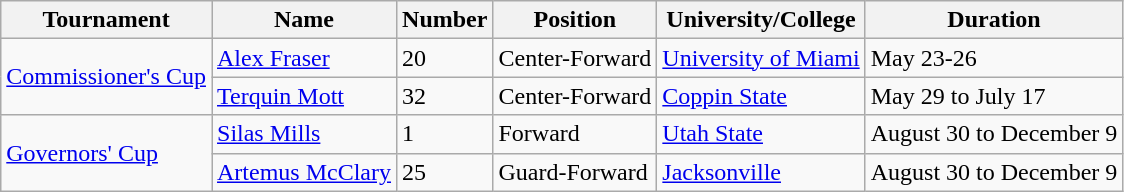<table class="wikitable">
<tr>
<th>Tournament</th>
<th>Name</th>
<th>Number</th>
<th>Position</th>
<th>University/College</th>
<th>Duration</th>
</tr>
<tr>
<td rowspan="2"><a href='#'>Commissioner's Cup</a></td>
<td><a href='#'>Alex Fraser</a></td>
<td>20</td>
<td>Center-Forward</td>
<td><a href='#'>University of Miami</a></td>
<td>May 23-26</td>
</tr>
<tr>
<td><a href='#'>Terquin Mott</a></td>
<td>32</td>
<td>Center-Forward</td>
<td><a href='#'>Coppin State</a></td>
<td>May 29 to July 17</td>
</tr>
<tr>
<td rowspan="2"><a href='#'>Governors' Cup</a></td>
<td><a href='#'>Silas Mills</a></td>
<td>1</td>
<td>Forward</td>
<td><a href='#'>Utah State</a></td>
<td>August 30 to December 9</td>
</tr>
<tr>
<td><a href='#'>Artemus McClary</a></td>
<td>25</td>
<td>Guard-Forward</td>
<td><a href='#'>Jacksonville</a></td>
<td>August 30 to December 9</td>
</tr>
</table>
